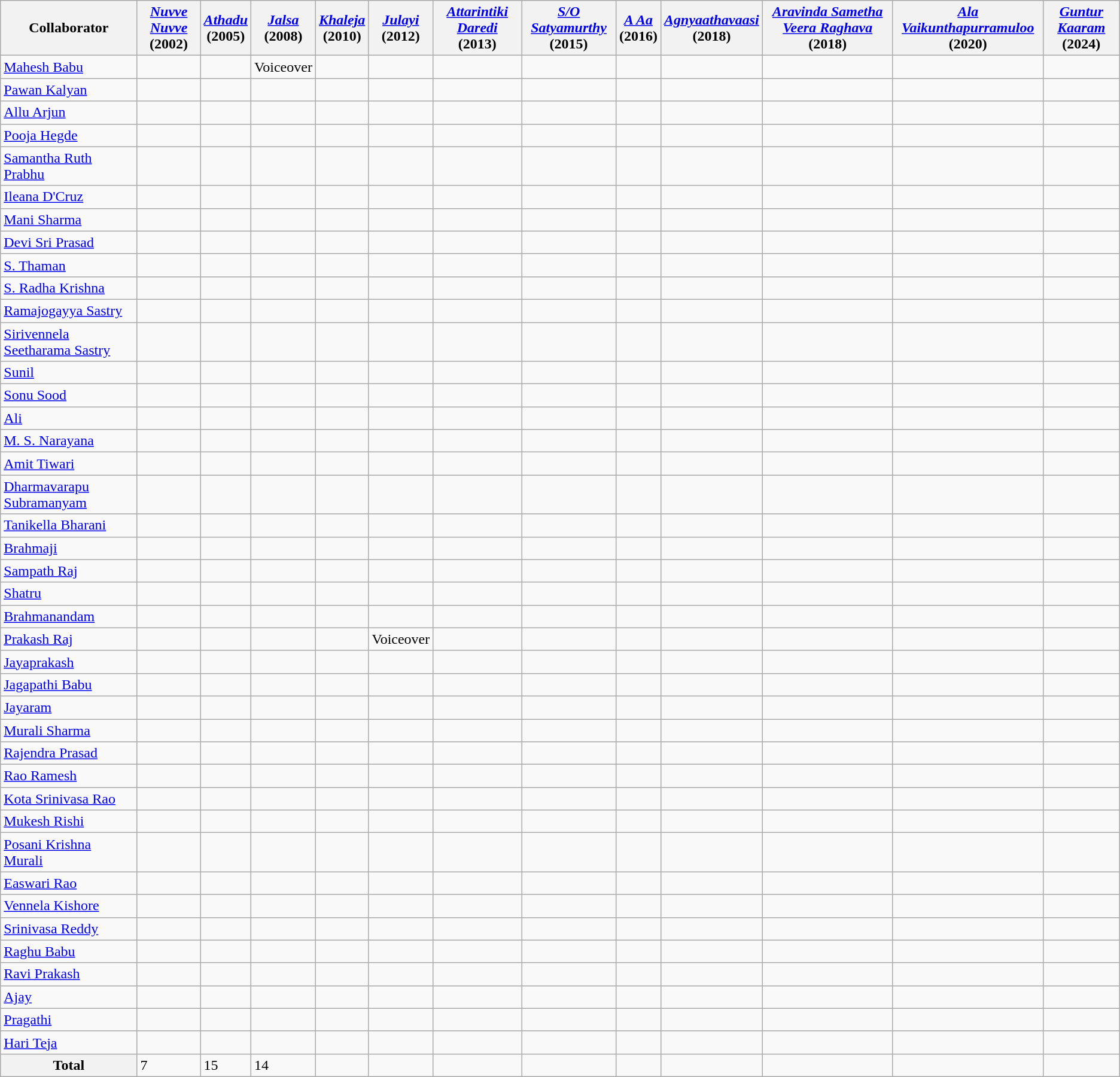<table class="wikitable sortable">
<tr>
<th>Collaborator</th>
<th><em><a href='#'>Nuvve Nuvve</a></em><br>(2002)</th>
<th><em><a href='#'>Athadu</a></em><br>(2005)</th>
<th><em><a href='#'>Jalsa</a></em><br>(2008)</th>
<th><em><a href='#'>Khaleja</a></em><br>(2010)</th>
<th><em><a href='#'>Julayi</a></em><br>(2012)</th>
<th><em><a href='#'>Attarintiki Daredi</a></em><br>(2013)</th>
<th><em><a href='#'>S/O Satyamurthy</a></em><br>(2015)</th>
<th><em><a href='#'>A Aa</a></em><br>(2016)</th>
<th><em><a href='#'>Agnyaathavaasi</a></em><br>(2018)</th>
<th><em><a href='#'>Aravinda Sametha Veera Raghava</a></em><br>(2018)</th>
<th><em><a href='#'>Ala Vaikunthapurramuloo</a></em><br>(2020)</th>
<th><em><a href='#'>Guntur Kaaram</a></em><br>(2024)</th>
</tr>
<tr>
<td><a href='#'>Mahesh Babu</a></td>
<td></td>
<td></td>
<td>Voiceover</td>
<td></td>
<td></td>
<td></td>
<td></td>
<td></td>
<td></td>
<td></td>
<td></td>
<td></td>
</tr>
<tr>
<td><a href='#'>Pawan Kalyan</a></td>
<td></td>
<td></td>
<td></td>
<td></td>
<td></td>
<td></td>
<td></td>
<td></td>
<td></td>
<td></td>
<td></td>
<td></td>
</tr>
<tr>
<td><a href='#'>Allu Arjun</a></td>
<td></td>
<td></td>
<td></td>
<td></td>
<td></td>
<td></td>
<td></td>
<td></td>
<td></td>
<td></td>
<td></td>
<td></td>
</tr>
<tr>
<td><a href='#'>Pooja Hegde</a></td>
<td></td>
<td></td>
<td></td>
<td></td>
<td></td>
<td></td>
<td></td>
<td></td>
<td></td>
<td></td>
<td></td>
<td></td>
</tr>
<tr>
<td><a href='#'>Samantha Ruth Prabhu</a></td>
<td></td>
<td></td>
<td></td>
<td></td>
<td></td>
<td></td>
<td></td>
<td></td>
<td></td>
<td></td>
<td></td>
<td></td>
</tr>
<tr>
<td><a href='#'>Ileana D'Cruz</a></td>
<td></td>
<td></td>
<td></td>
<td></td>
<td></td>
<td></td>
<td></td>
<td></td>
<td></td>
<td></td>
<td></td>
<td></td>
</tr>
<tr>
<td><a href='#'>Mani Sharma</a></td>
<td></td>
<td></td>
<td></td>
<td></td>
<td></td>
<td></td>
<td></td>
<td></td>
<td></td>
<td></td>
<td></td>
<td></td>
</tr>
<tr>
<td><a href='#'>Devi Sri Prasad</a></td>
<td></td>
<td></td>
<td></td>
<td></td>
<td></td>
<td></td>
<td></td>
<td></td>
<td></td>
<td></td>
<td></td>
<td></td>
</tr>
<tr>
<td><a href='#'>S. Thaman</a></td>
<td></td>
<td></td>
<td></td>
<td></td>
<td></td>
<td></td>
<td></td>
<td></td>
<td></td>
<td></td>
<td></td>
<td></td>
</tr>
<tr>
<td><a href='#'>S. Radha Krishna</a></td>
<td></td>
<td></td>
<td></td>
<td></td>
<td></td>
<td></td>
<td></td>
<td></td>
<td></td>
<td></td>
<td></td>
<td></td>
</tr>
<tr>
<td><a href='#'>Ramajogayya Sastry</a></td>
<td></td>
<td></td>
<td></td>
<td></td>
<td></td>
<td></td>
<td></td>
<td></td>
<td></td>
<td></td>
<td></td>
<td></td>
</tr>
<tr>
<td><a href='#'>Sirivennela Seetharama Sastry</a></td>
<td></td>
<td></td>
<td></td>
<td></td>
<td></td>
<td></td>
<td></td>
<td></td>
<td></td>
<td></td>
<td></td>
<td></td>
</tr>
<tr>
<td><a href='#'>Sunil</a></td>
<td></td>
<td></td>
<td></td>
<td></td>
<td></td>
<td></td>
<td></td>
<td></td>
<td></td>
<td></td>
<td></td>
<td></td>
</tr>
<tr>
<td><a href='#'>Sonu Sood</a></td>
<td></td>
<td></td>
<td></td>
<td></td>
<td></td>
<td></td>
<td></td>
<td></td>
<td></td>
<td></td>
<td></td>
<td></td>
</tr>
<tr>
<td><a href='#'>Ali</a></td>
<td></td>
<td></td>
<td></td>
<td></td>
<td></td>
<td></td>
<td></td>
<td></td>
<td></td>
<td></td>
<td></td>
<td></td>
</tr>
<tr>
<td><a href='#'>M. S. Narayana</a></td>
<td></td>
<td></td>
<td></td>
<td></td>
<td></td>
<td></td>
<td></td>
<td></td>
<td></td>
<td></td>
<td></td>
<td></td>
</tr>
<tr>
<td><a href='#'>Amit Tiwari</a></td>
<td></td>
<td></td>
<td></td>
<td></td>
<td></td>
<td></td>
<td></td>
<td></td>
<td></td>
<td></td>
<td></td>
<td></td>
</tr>
<tr>
<td><a href='#'>Dharmavarapu Subramanyam</a></td>
<td></td>
<td></td>
<td></td>
<td></td>
<td></td>
<td></td>
<td></td>
<td></td>
<td></td>
<td></td>
<td></td>
<td></td>
</tr>
<tr>
<td><a href='#'>Tanikella Bharani</a></td>
<td></td>
<td></td>
<td></td>
<td></td>
<td></td>
<td></td>
<td></td>
<td></td>
<td></td>
<td></td>
<td></td>
<td></td>
</tr>
<tr>
<td><a href='#'>Brahmaji</a></td>
<td></td>
<td></td>
<td></td>
<td></td>
<td></td>
<td></td>
<td></td>
<td></td>
<td></td>
<td></td>
<td></td>
<td></td>
</tr>
<tr>
<td><a href='#'>Sampath Raj</a></td>
<td></td>
<td></td>
<td></td>
<td></td>
<td></td>
<td></td>
<td></td>
<td></td>
<td></td>
<td></td>
<td></td>
<td></td>
</tr>
<tr>
<td><a href='#'>Shatru</a></td>
<td></td>
<td></td>
<td></td>
<td></td>
<td></td>
<td></td>
<td></td>
<td></td>
<td></td>
<td></td>
<td></td>
<td></td>
</tr>
<tr>
<td><a href='#'>Brahmanandam</a></td>
<td></td>
<td></td>
<td></td>
<td></td>
<td></td>
<td></td>
<td></td>
<td></td>
<td></td>
<td></td>
<td></td>
<td></td>
</tr>
<tr>
<td><a href='#'>Prakash Raj</a></td>
<td></td>
<td></td>
<td></td>
<td></td>
<td>Voiceover</td>
<td></td>
<td></td>
<td></td>
<td></td>
<td></td>
<td></td>
<td></td>
</tr>
<tr>
<td><a href='#'>Jayaprakash</a></td>
<td></td>
<td></td>
<td></td>
<td></td>
<td></td>
<td></td>
<td></td>
<td></td>
<td></td>
<td></td>
<td></td>
<td></td>
</tr>
<tr>
<td><a href='#'>Jagapathi Babu</a></td>
<td></td>
<td></td>
<td></td>
<td></td>
<td></td>
<td></td>
<td></td>
<td></td>
<td></td>
<td></td>
<td></td>
<td></td>
</tr>
<tr>
<td><a href='#'>Jayaram</a></td>
<td></td>
<td></td>
<td></td>
<td></td>
<td></td>
<td></td>
<td></td>
<td></td>
<td></td>
<td></td>
<td></td>
<td></td>
</tr>
<tr>
<td><a href='#'>Murali Sharma</a></td>
<td></td>
<td></td>
<td></td>
<td></td>
<td></td>
<td></td>
<td></td>
<td></td>
<td></td>
<td></td>
<td></td>
<td></td>
</tr>
<tr>
<td><a href='#'>Rajendra Prasad</a></td>
<td></td>
<td></td>
<td></td>
<td></td>
<td></td>
<td></td>
<td></td>
<td></td>
<td></td>
<td></td>
<td></td>
<td></td>
</tr>
<tr>
<td><a href='#'>Rao Ramesh</a></td>
<td></td>
<td></td>
<td></td>
<td></td>
<td></td>
<td></td>
<td></td>
<td></td>
<td></td>
<td></td>
<td></td>
<td></td>
</tr>
<tr>
<td><a href='#'>Kota Srinivasa Rao</a></td>
<td></td>
<td></td>
<td></td>
<td></td>
<td></td>
<td></td>
<td></td>
<td></td>
<td></td>
<td></td>
<td></td>
<td></td>
</tr>
<tr>
<td><a href='#'>Mukesh Rishi</a></td>
<td></td>
<td></td>
<td></td>
<td></td>
<td></td>
<td></td>
<td></td>
<td></td>
<td></td>
<td></td>
<td></td>
<td></td>
</tr>
<tr>
<td><a href='#'>Posani Krishna Murali</a></td>
<td></td>
<td></td>
<td></td>
<td></td>
<td></td>
<td></td>
<td></td>
<td></td>
<td></td>
<td></td>
<td></td>
<td></td>
</tr>
<tr>
<td><a href='#'>Easwari Rao</a></td>
<td></td>
<td></td>
<td></td>
<td></td>
<td></td>
<td></td>
<td></td>
<td></td>
<td></td>
<td></td>
<td></td>
<td></td>
</tr>
<tr>
<td><a href='#'>Vennela Kishore</a></td>
<td></td>
<td></td>
<td></td>
<td></td>
<td></td>
<td></td>
<td></td>
<td></td>
<td></td>
<td></td>
<td></td>
<td></td>
</tr>
<tr>
<td><a href='#'>Srinivasa Reddy</a></td>
<td></td>
<td></td>
<td></td>
<td></td>
<td></td>
<td></td>
<td></td>
<td></td>
<td></td>
<td></td>
<td></td>
<td></td>
</tr>
<tr>
<td><a href='#'>Raghu Babu</a></td>
<td></td>
<td></td>
<td></td>
<td></td>
<td></td>
<td></td>
<td></td>
<td></td>
<td></td>
<td></td>
<td></td>
<td></td>
</tr>
<tr>
<td><a href='#'>Ravi Prakash</a></td>
<td></td>
<td></td>
<td></td>
<td></td>
<td></td>
<td></td>
<td></td>
<td></td>
<td></td>
<td></td>
<td></td>
<td></td>
</tr>
<tr>
<td><a href='#'>Ajay</a></td>
<td></td>
<td></td>
<td></td>
<td></td>
<td></td>
<td></td>
<td></td>
<td></td>
<td></td>
<td></td>
<td></td>
<td></td>
</tr>
<tr>
<td><a href='#'>Pragathi</a></td>
<td></td>
<td></td>
<td></td>
<td></td>
<td></td>
<td></td>
<td></td>
<td></td>
<td></td>
<td></td>
<td></td>
<td></td>
</tr>
<tr>
<td><a href='#'>Hari Teja</a></td>
<td></td>
<td></td>
<td></td>
<td></td>
<td></td>
<td></td>
<td></td>
<td></td>
<td></td>
<td></td>
<td></td>
<td></td>
</tr>
<tr>
<th><strong>Total</strong></th>
<td>7</td>
<td>15</td>
<td>14</td>
<td></td>
<td></td>
<td></td>
<td></td>
<td></td>
<td></td>
<td></td>
<td></td>
<td></td>
</tr>
</table>
